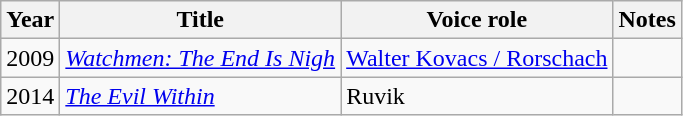<table class="wikitable sortable">
<tr align="center">
<th>Year</th>
<th>Title</th>
<th>Voice role</th>
<th class="unsortable">Notes</th>
</tr>
<tr>
<td>2009</td>
<td><em><a href='#'>Watchmen: The End Is Nigh</a></em></td>
<td><a href='#'>Walter Kovacs / Rorschach</a></td>
<td></td>
</tr>
<tr>
<td>2014</td>
<td><em><a href='#'>The Evil Within</a></em></td>
<td>Ruvik</td>
<td></td>
</tr>
</table>
